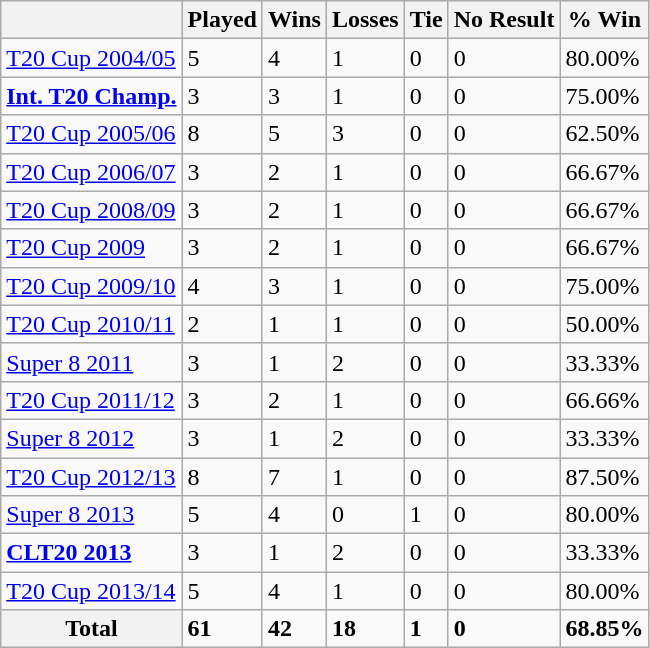<table class="wikitable">
<tr>
<th></th>
<th>Played</th>
<th>Wins</th>
<th>Losses</th>
<th>Tie</th>
<th>No Result</th>
<th>% Win</th>
</tr>
<tr>
<td> <a href='#'>T20 Cup 2004/05</a></td>
<td>5</td>
<td>4</td>
<td>1</td>
<td>0</td>
<td>0</td>
<td>80.00%</td>
</tr>
<tr>
<td> <strong><a href='#'>Int. T20 Champ.</a></strong></td>
<td>3</td>
<td>3</td>
<td>1</td>
<td>0</td>
<td>0</td>
<td>75.00%</td>
</tr>
<tr>
<td> <a href='#'>T20 Cup 2005/06</a></td>
<td>8</td>
<td>5</td>
<td>3</td>
<td>0</td>
<td>0</td>
<td>62.50%</td>
</tr>
<tr>
<td> <a href='#'>T20 Cup 2006/07</a></td>
<td>3</td>
<td>2</td>
<td>1</td>
<td>0</td>
<td>0</td>
<td>66.67%</td>
</tr>
<tr>
<td> <a href='#'>T20 Cup 2008/09</a></td>
<td>3</td>
<td>2</td>
<td>1</td>
<td>0</td>
<td>0</td>
<td>66.67%</td>
</tr>
<tr>
<td> <a href='#'>T20 Cup 2009</a></td>
<td>3</td>
<td>2</td>
<td>1</td>
<td>0</td>
<td>0</td>
<td>66.67%</td>
</tr>
<tr>
<td> <a href='#'>T20 Cup 2009/10</a></td>
<td>4</td>
<td>3</td>
<td>1</td>
<td>0</td>
<td>0</td>
<td>75.00%</td>
</tr>
<tr>
<td> <a href='#'>T20 Cup 2010/11</a></td>
<td>2</td>
<td>1</td>
<td>1</td>
<td>0</td>
<td>0</td>
<td>50.00%</td>
</tr>
<tr>
<td> <a href='#'>Super 8 2011</a></td>
<td>3</td>
<td>1</td>
<td>2</td>
<td>0</td>
<td>0</td>
<td>33.33%</td>
</tr>
<tr>
<td> <a href='#'>T20 Cup 2011/12</a></td>
<td>3</td>
<td>2</td>
<td>1</td>
<td>0</td>
<td>0</td>
<td>66.66%</td>
</tr>
<tr>
<td> <a href='#'>Super 8 2012</a></td>
<td>3</td>
<td>1</td>
<td>2</td>
<td>0</td>
<td>0</td>
<td>33.33%</td>
</tr>
<tr>
<td> <a href='#'>T20 Cup 2012/13</a></td>
<td>8</td>
<td>7</td>
<td>1</td>
<td>0</td>
<td>0</td>
<td>87.50%</td>
</tr>
<tr>
<td> <a href='#'>Super 8 2013</a></td>
<td>5</td>
<td>4</td>
<td>0</td>
<td>1</td>
<td>0</td>
<td>80.00%</td>
</tr>
<tr>
<td>   <strong><a href='#'>CLT20 2013</a></strong></td>
<td>3</td>
<td>1</td>
<td>2</td>
<td>0</td>
<td>0</td>
<td>33.33%</td>
</tr>
<tr>
<td> <a href='#'>T20 Cup 2013/14</a></td>
<td>5</td>
<td>4</td>
<td>1</td>
<td>0</td>
<td>0</td>
<td>80.00%</td>
</tr>
<tr>
<th>Total</th>
<td><strong>61</strong></td>
<td><strong>42</strong></td>
<td><strong>18</strong></td>
<td><strong>1</strong></td>
<td><strong>0</strong></td>
<td><strong>68.85%</strong></td>
</tr>
</table>
